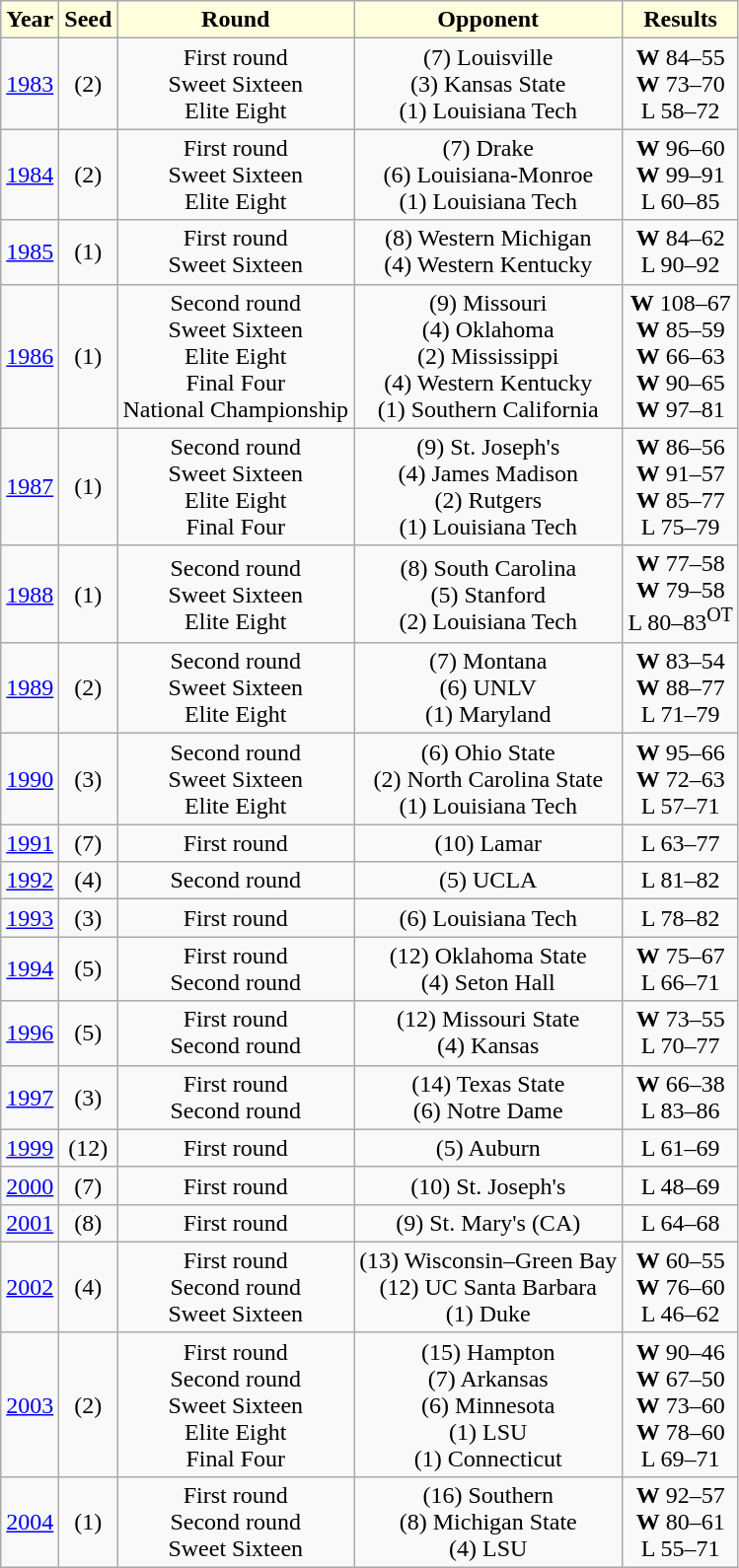<table class="wikitable" style="text-align:center; border:1px;">
<tr>
<th style="background: #ffffdd;">Year</th>
<th style="background: #ffffdd;">Seed</th>
<th style="background: #ffffdd;">Round</th>
<th style="background: #ffffdd;">Opponent</th>
<th style="background: #ffffdd;">Results</th>
</tr>
<tr>
<td><a href='#'>1983</a></td>
<td>(2)</td>
<td>First round<br>Sweet Sixteen<br>Elite Eight</td>
<td>(7) Louisville<br>(3) Kansas State<br>(1) Louisiana Tech</td>
<td><strong>W</strong> 84–55<br><strong>W</strong> 73–70<br>L 58–72</td>
</tr>
<tr>
<td><a href='#'>1984</a></td>
<td>(2)</td>
<td>First round<br>Sweet Sixteen<br>Elite Eight</td>
<td>(7) Drake<br>(6) Louisiana-Monroe<br>(1) Louisiana Tech</td>
<td><strong>W</strong> 96–60<br><strong>W</strong> 99–91<br>L 60–85</td>
</tr>
<tr>
<td><a href='#'>1985</a></td>
<td>(1)</td>
<td>First round<br>Sweet Sixteen</td>
<td>(8) Western Michigan<br>(4) Western Kentucky</td>
<td><strong>W</strong> 84–62<br>L 90–92</td>
</tr>
<tr>
<td><a href='#'>1986</a></td>
<td>(1)</td>
<td>Second round<br>Sweet Sixteen<br>Elite Eight<br>Final Four<br>National Championship</td>
<td>(9) Missouri<br>(4) Oklahoma<br>(2) Mississippi<br>(4) Western Kentucky<br>(1) Southern California</td>
<td><strong>W</strong> 108–67<br><strong>W</strong> 85–59<br><strong>W</strong> 66–63<br><strong>W</strong> 90–65<br><strong>W</strong> 97–81</td>
</tr>
<tr>
<td><a href='#'>1987</a></td>
<td>(1)</td>
<td>Second round<br>Sweet Sixteen<br>Elite Eight<br>Final Four</td>
<td>(9) St. Joseph's<br>(4) James Madison<br>(2) Rutgers<br>(1) Louisiana Tech</td>
<td><strong>W</strong> 86–56<br><strong>W</strong> 91–57<br><strong>W</strong> 85–77<br>L 75–79</td>
</tr>
<tr>
<td><a href='#'>1988</a></td>
<td>(1)</td>
<td>Second round<br>Sweet Sixteen<br>Elite Eight</td>
<td>(8) South Carolina<br>(5) Stanford<br>(2) Louisiana Tech</td>
<td><strong>W</strong> 77–58<br><strong>W</strong> 79–58<br>L 80–83<sup>OT</sup></td>
</tr>
<tr>
<td><a href='#'>1989</a></td>
<td>(2)</td>
<td>Second round<br>Sweet Sixteen<br>Elite Eight</td>
<td>(7) Montana<br>(6) UNLV<br>(1) Maryland</td>
<td><strong>W</strong> 83–54<br><strong>W</strong> 88–77<br>L 71–79</td>
</tr>
<tr>
<td><a href='#'>1990</a></td>
<td>(3)</td>
<td>Second round<br>Sweet Sixteen<br>Elite Eight</td>
<td>(6) Ohio State<br>(2) North Carolina State<br>(1) Louisiana Tech</td>
<td><strong>W</strong> 95–66<br><strong>W</strong> 72–63<br>L 57–71</td>
</tr>
<tr>
<td><a href='#'>1991</a></td>
<td>(7)</td>
<td>First round</td>
<td>(10) Lamar</td>
<td>L 63–77</td>
</tr>
<tr>
<td><a href='#'>1992</a></td>
<td>(4)</td>
<td>Second round</td>
<td>(5) UCLA</td>
<td>L 81–82</td>
</tr>
<tr>
<td><a href='#'>1993</a></td>
<td>(3)</td>
<td>First round</td>
<td>(6) Louisiana Tech</td>
<td>L 78–82</td>
</tr>
<tr>
<td><a href='#'>1994</a></td>
<td>(5)</td>
<td>First round<br>Second round</td>
<td>(12) Oklahoma State<br>(4) Seton Hall</td>
<td><strong>W</strong> 75–67<br>L 66–71</td>
</tr>
<tr>
<td><a href='#'>1996</a></td>
<td>(5)</td>
<td>First round<br>Second round</td>
<td>(12) Missouri State<br>(4) Kansas</td>
<td><strong>W</strong> 73–55<br>L 70–77</td>
</tr>
<tr>
<td><a href='#'>1997</a></td>
<td>(3)</td>
<td>First round<br>Second round</td>
<td>(14) Texas State<br>(6) Notre Dame</td>
<td><strong>W</strong> 66–38<br>L 83–86</td>
</tr>
<tr>
<td><a href='#'>1999</a></td>
<td>(12)</td>
<td>First round</td>
<td>(5) Auburn</td>
<td>L 61–69</td>
</tr>
<tr>
<td><a href='#'>2000</a></td>
<td>(7)</td>
<td>First round</td>
<td>(10) St. Joseph's</td>
<td>L 48–69</td>
</tr>
<tr>
<td><a href='#'>2001</a></td>
<td>(8)</td>
<td>First round</td>
<td>(9) St. Mary's (CA)</td>
<td>L 64–68</td>
</tr>
<tr>
<td><a href='#'>2002</a></td>
<td>(4)</td>
<td>First round<br>Second round<br>Sweet Sixteen</td>
<td>(13) Wisconsin–Green Bay<br>(12) UC Santa Barbara<br>(1) Duke</td>
<td><strong>W</strong> 60–55<br><strong>W</strong> 76–60<br>L 46–62</td>
</tr>
<tr>
<td><a href='#'>2003</a></td>
<td>(2)</td>
<td>First round<br>Second round<br>Sweet Sixteen<br>Elite Eight<br>Final Four</td>
<td>(15) Hampton<br>(7) Arkansas<br>(6) Minnesota<br>(1) LSU<br>(1) Connecticut</td>
<td><strong>W</strong> 90–46<br><strong>W</strong> 67–50<br><strong>W</strong> 73–60<br><strong>W</strong> 78–60<br>L 69–71</td>
</tr>
<tr>
<td><a href='#'>2004</a></td>
<td>(1)</td>
<td>First round<br>Second round<br>Sweet Sixteen</td>
<td>(16) Southern<br>(8) Michigan State<br>(4) LSU</td>
<td><strong>W</strong> 92–57<br><strong>W</strong> 80–61<br>L 55–71</td>
</tr>
</table>
